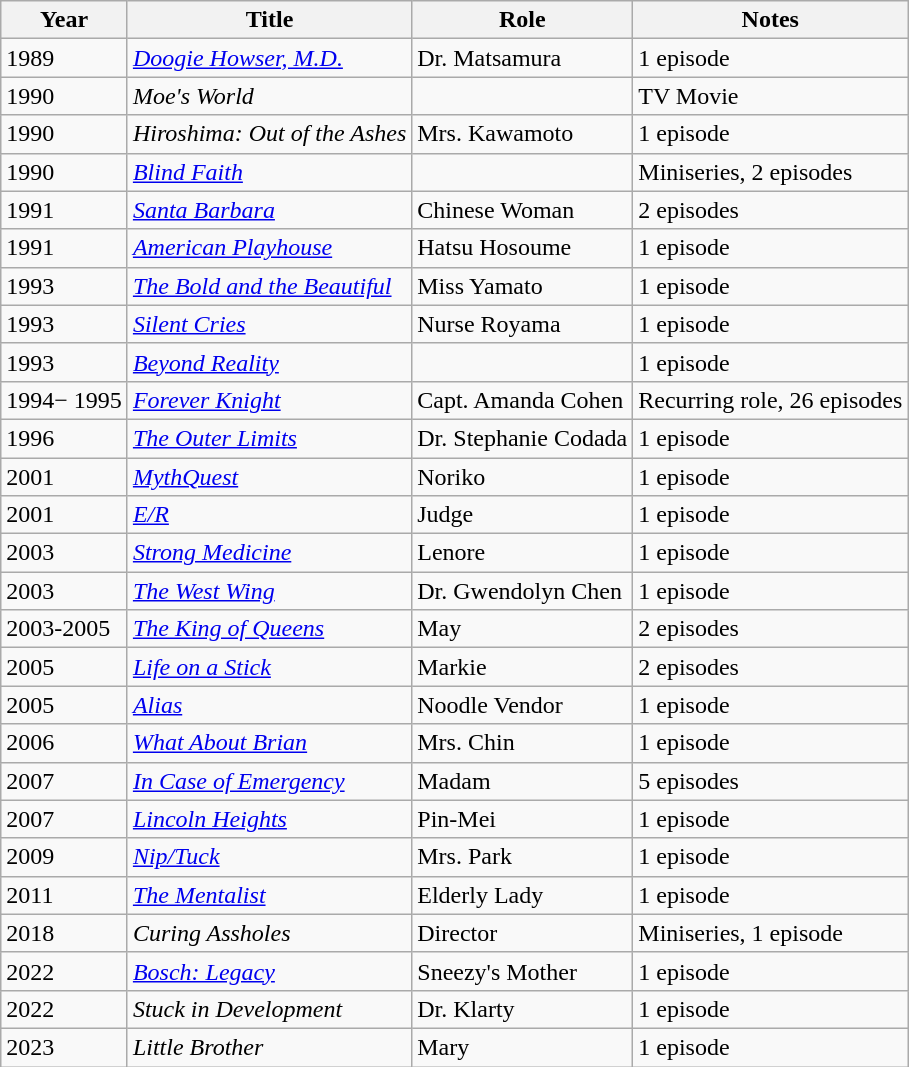<table class="wikitable">
<tr>
<th>Year</th>
<th>Title</th>
<th>Role</th>
<th>Notes</th>
</tr>
<tr>
<td>1989</td>
<td><em><a href='#'>Doogie Howser, M.D.</a></em></td>
<td>Dr. Matsamura</td>
<td>1 episode</td>
</tr>
<tr>
<td>1990</td>
<td><em>Moe's World</em></td>
<td></td>
<td>TV Movie</td>
</tr>
<tr>
<td>1990</td>
<td><em>Hiroshima: Out of the Ashes</em></td>
<td>Mrs. Kawamoto</td>
<td>1 episode</td>
</tr>
<tr>
<td>1990</td>
<td><em><a href='#'>Blind Faith</a></em></td>
<td></td>
<td>Miniseries, 2 episodes</td>
</tr>
<tr>
<td>1991</td>
<td><em><a href='#'>Santa Barbara</a></em></td>
<td>Chinese Woman</td>
<td>2 episodes</td>
</tr>
<tr>
<td>1991</td>
<td><em><a href='#'>American Playhouse</a></em></td>
<td>Hatsu Hosoume</td>
<td>1 episode</td>
</tr>
<tr>
<td>1993</td>
<td><em><a href='#'>The Bold and the Beautiful</a></em></td>
<td>Miss Yamato</td>
<td>1 episode</td>
</tr>
<tr>
<td>1993</td>
<td><em><a href='#'>Silent Cries</a></em></td>
<td>Nurse Royama</td>
<td>1 episode</td>
</tr>
<tr>
<td>1993</td>
<td><em><a href='#'>Beyond Reality</a></em></td>
<td></td>
<td>1 episode</td>
</tr>
<tr>
<td>1994− 1995</td>
<td><em><a href='#'>Forever Knight</a></em></td>
<td>Capt. Amanda Cohen</td>
<td>Recurring role, 26 episodes</td>
</tr>
<tr>
<td>1996</td>
<td><em><a href='#'>The Outer Limits</a></em></td>
<td>Dr. Stephanie Codada</td>
<td>1 episode</td>
</tr>
<tr>
<td>2001</td>
<td><em><a href='#'>MythQuest</a></em></td>
<td>Noriko</td>
<td>1 episode</td>
</tr>
<tr>
<td>2001</td>
<td><em><a href='#'>E/R</a></em></td>
<td>Judge</td>
<td>1 episode</td>
</tr>
<tr>
<td>2003</td>
<td><em><a href='#'>Strong Medicine</a></em></td>
<td>Lenore</td>
<td>1 episode</td>
</tr>
<tr>
<td>2003</td>
<td><em><a href='#'>The West Wing</a></em></td>
<td>Dr. Gwendolyn Chen</td>
<td>1 episode</td>
</tr>
<tr>
<td>2003-2005</td>
<td><em><a href='#'>The King of Queens</a></em></td>
<td>May</td>
<td>2 episodes</td>
</tr>
<tr>
<td>2005</td>
<td><em><a href='#'>Life on a Stick</a></em></td>
<td>Markie</td>
<td>2 episodes</td>
</tr>
<tr>
<td>2005</td>
<td><em><a href='#'>Alias</a></em></td>
<td>Noodle Vendor</td>
<td>1 episode</td>
</tr>
<tr>
<td>2006</td>
<td><em><a href='#'>What About Brian</a></em></td>
<td>Mrs. Chin</td>
<td>1 episode</td>
</tr>
<tr>
<td>2007</td>
<td><em><a href='#'>In Case of Emergency</a></em></td>
<td>Madam</td>
<td>5 episodes</td>
</tr>
<tr>
<td>2007</td>
<td><em><a href='#'>Lincoln Heights</a></em></td>
<td>Pin-Mei</td>
<td>1 episode</td>
</tr>
<tr>
<td>2009</td>
<td><em><a href='#'>Nip/Tuck</a></em></td>
<td>Mrs. Park</td>
<td>1 episode</td>
</tr>
<tr>
<td>2011</td>
<td><em><a href='#'>The Mentalist</a></em></td>
<td>Elderly Lady</td>
<td>1 episode</td>
</tr>
<tr>
<td>2018</td>
<td><em>Curing Assholes</em></td>
<td>Director</td>
<td>Miniseries, 1 episode</td>
</tr>
<tr>
<td>2022</td>
<td><em><a href='#'>Bosch: Legacy</a></em></td>
<td>Sneezy's Mother</td>
<td>1 episode</td>
</tr>
<tr>
<td>2022</td>
<td><em>Stuck in Development</em></td>
<td>Dr. Klarty</td>
<td>1 episode</td>
</tr>
<tr>
<td>2023</td>
<td><em>Little Brother</em></td>
<td>Mary</td>
<td>1 episode</td>
</tr>
</table>
